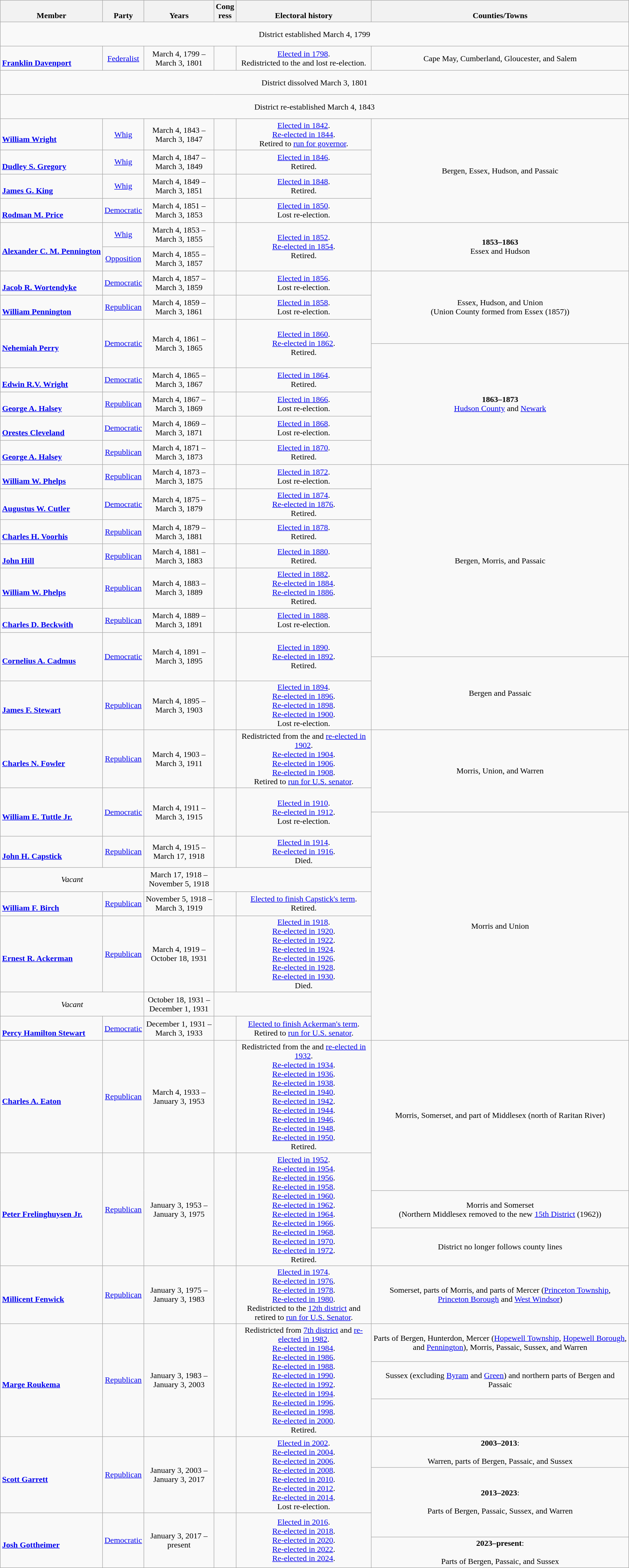<table class=wikitable style="text-align:center">
<tr valign=bottom>
<th>Member<br></th>
<th>Party</th>
<th>Years</th>
<th>Cong<br>ress</th>
<th>Electoral history</th>
<th>Counties/Towns</th>
</tr>
<tr style="height:3em">
<td colspan=6>District established March 4, 1799</td>
</tr>
<tr style="height:3em">
<td align=left><br><strong><a href='#'>Franklin Davenport</a></strong><br></td>
<td><a href='#'>Federalist</a></td>
<td nowrap>March 4, 1799 –<br>March 3, 1801</td>
<td></td>
<td><a href='#'>Elected in 1798</a>.<br>Redistricted to the  and lost re-election.</td>
<td>Cape May, Cumberland, Gloucester, and Salem</td>
</tr>
<tr style="height:3em">
<td colspan=6>District dissolved March 3, 1801</td>
</tr>
<tr style="height:3em">
<td colspan=6>District re-established March 4, 1843</td>
</tr>
<tr style="height:3em">
<td align=left><br><strong><a href='#'>William Wright</a></strong><br></td>
<td><a href='#'>Whig</a></td>
<td nowrap>March 4, 1843 –<br>March 3, 1847</td>
<td></td>
<td><a href='#'>Elected in 1842</a>.<br><a href='#'>Re-elected in 1844</a>.<br>Retired to <a href='#'>run for governor</a>.</td>
<td rowspan=4>Bergen, Essex, Hudson, and Passaic</td>
</tr>
<tr style="height:3em">
<td align=left><br><strong><a href='#'>Dudley S. Gregory</a></strong><br></td>
<td><a href='#'>Whig</a></td>
<td nowrap>March 4, 1847 –<br>March 3, 1849</td>
<td></td>
<td><a href='#'>Elected in 1846</a>.<br>Retired.</td>
</tr>
<tr style="height:3em">
<td align=left><br><strong><a href='#'>James G. King</a></strong><br></td>
<td><a href='#'>Whig</a></td>
<td nowrap>March 4, 1849 –<br>March 3, 1851</td>
<td></td>
<td><a href='#'>Elected in 1848</a>.<br>Retired.</td>
</tr>
<tr style="height:3em">
<td align=left><br><strong><a href='#'>Rodman M. Price</a></strong><br></td>
<td><a href='#'>Democratic</a></td>
<td nowrap>March 4, 1851 –<br>March 3, 1853</td>
<td></td>
<td><a href='#'>Elected in 1850</a>.<br>Lost re-election.</td>
</tr>
<tr style="height:3em">
<td nowrap rowspan=2 align=left><br><strong><a href='#'>Alexander C. M. Pennington</a></strong><br></td>
<td><a href='#'>Whig</a></td>
<td nowrap>March 4, 1853 –<br>March 3, 1855</td>
<td rowspan=2></td>
<td rowspan=2><a href='#'>Elected in 1852</a>.<br><a href='#'>Re-elected in 1854</a>.<br>Retired.</td>
<td rowspan=2><strong>1853–1863</strong><br>Essex and Hudson</td>
</tr>
<tr style="height:3em">
<td><a href='#'>Opposition</a></td>
<td nowrap>March 4, 1855 –<br>March 3, 1857</td>
</tr>
<tr style="height:3em">
<td align=left><br><strong><a href='#'>Jacob R. Wortendyke</a></strong><br></td>
<td><a href='#'>Democratic</a></td>
<td nowrap>March 4, 1857 –<br>March 3, 1859</td>
<td></td>
<td><a href='#'>Elected in 1856</a>.<br>Lost re-election.</td>
<td rowspan=3>Essex, Hudson, and Union<br>(Union County formed from Essex (1857))</td>
</tr>
<tr style="height:3em">
<td align=left><br><strong><a href='#'>William Pennington</a></strong><br></td>
<td><a href='#'>Republican</a></td>
<td nowrap>March 4, 1859 –<br>March 3, 1861</td>
<td></td>
<td><a href='#'>Elected in 1858</a>.<br>Lost re-election.</td>
</tr>
<tr style="height:3em">
<td rowspan=2 align=left><br><strong><a href='#'>Nehemiah Perry</a></strong><br></td>
<td rowspan=2 ><a href='#'>Democratic</a></td>
<td rowspan=2>March 4, 1861 –<br>March 3, 1865</td>
<td rowspan=2></td>
<td rowspan=2><a href='#'>Elected in 1860</a>.<br><a href='#'>Re-elected in 1862</a>.<br>Retired.</td>
</tr>
<tr style="height:3em">
<td rowspan=5><strong>1863–1873</strong><br><a href='#'>Hudson County</a> and <a href='#'>Newark</a></td>
</tr>
<tr style="height:3em">
<td align=left><br><strong><a href='#'>Edwin R.V. Wright</a></strong><br></td>
<td><a href='#'>Democratic</a></td>
<td nowrap>March 4, 1865 –<br>March 3, 1867</td>
<td></td>
<td><a href='#'>Elected in 1864</a>.<br>Retired.</td>
</tr>
<tr style="height:3em">
<td align=left><br><strong><a href='#'>George A. Halsey</a></strong><br></td>
<td><a href='#'>Republican</a></td>
<td nowrap>March 4, 1867 –<br>March 3, 1869</td>
<td></td>
<td><a href='#'>Elected in 1866</a>.<br>Lost re-election.</td>
</tr>
<tr style="height:3em">
<td align=left><br><strong><a href='#'>Orestes Cleveland</a></strong><br></td>
<td><a href='#'>Democratic</a></td>
<td nowrap>March 4, 1869 –<br>March 3, 1871</td>
<td></td>
<td><a href='#'>Elected in 1868</a>.<br>Lost re-election.</td>
</tr>
<tr style="height:3em">
<td align=left><br><strong><a href='#'>George A. Halsey</a></strong><br></td>
<td><a href='#'>Republican</a></td>
<td nowrap>March 4, 1871 –<br>March 3, 1873</td>
<td></td>
<td><a href='#'>Elected in 1870</a>.<br>Retired.</td>
</tr>
<tr style="height:3em">
<td align=left><br><strong><a href='#'>William W. Phelps</a></strong><br></td>
<td><a href='#'>Republican</a></td>
<td nowrap>March 4, 1873 –<br>March 3, 1875</td>
<td></td>
<td><a href='#'>Elected in 1872</a>.<br>Lost re-election.</td>
<td rowspan=7>Bergen, Morris, and Passaic</td>
</tr>
<tr style="height:3em">
<td align=left><br><strong><a href='#'>Augustus W. Cutler</a></strong><br></td>
<td><a href='#'>Democratic</a></td>
<td nowrap>March 4, 1875 –<br>March 3, 1879</td>
<td></td>
<td><a href='#'>Elected in 1874</a>.<br><a href='#'>Re-elected in 1876</a>.<br>Retired.</td>
</tr>
<tr style="height:3em">
<td align=left><br><strong><a href='#'>Charles H. Voorhis</a></strong><br></td>
<td><a href='#'>Republican</a></td>
<td nowrap>March 4, 1879 –<br>March 3, 1881</td>
<td></td>
<td><a href='#'>Elected in 1878</a>.<br>Retired.</td>
</tr>
<tr style="height:3em">
<td align=left><br><strong><a href='#'>John Hill</a></strong><br></td>
<td><a href='#'>Republican</a></td>
<td nowrap>March 4, 1881 –<br>March 3, 1883</td>
<td></td>
<td><a href='#'>Elected in 1880</a>.<br>Retired.</td>
</tr>
<tr style="height:3em">
<td align=left><br><strong><a href='#'>William W. Phelps</a></strong><br></td>
<td><a href='#'>Republican</a></td>
<td nowrap>March 4, 1883 –<br>March 3, 1889</td>
<td></td>
<td><a href='#'>Elected in 1882</a>.<br><a href='#'>Re-elected in 1884</a>.<br><a href='#'>Re-elected in 1886</a>.<br>Retired.</td>
</tr>
<tr style="height:3em">
<td align=left><br><strong><a href='#'>Charles D. Beckwith</a></strong><br></td>
<td><a href='#'>Republican</a></td>
<td nowrap>March 4, 1889 –<br>March 3, 1891</td>
<td></td>
<td><a href='#'>Elected in 1888</a>.<br>Lost re-election.</td>
</tr>
<tr style="height:3em">
<td rowspan=2 align=left><br><strong><a href='#'>Cornelius A. Cadmus</a></strong><br></td>
<td rowspan=2 ><a href='#'>Democratic</a></td>
<td nowrap rowspan=2>March 4, 1891 –<br>March 3, 1895</td>
<td rowspan=2></td>
<td rowspan=2><a href='#'>Elected in 1890</a>.<br><a href='#'>Re-elected in 1892</a>.<br>Retired.</td>
</tr>
<tr style="height:3em">
<td rowspan=2>Bergen and Passaic</td>
</tr>
<tr style="height:3em">
<td align=left><br><strong><a href='#'>James F. Stewart</a></strong><br></td>
<td><a href='#'>Republican</a></td>
<td nowrap>March 4, 1895 –<br>March 3, 1903</td>
<td></td>
<td><a href='#'>Elected in 1894</a>.<br><a href='#'>Re-elected in 1896</a>.<br><a href='#'>Re-elected in 1898</a>.<br><a href='#'>Re-elected in 1900</a>.<br>Lost re-election.</td>
</tr>
<tr style="height:3em">
<td align=left><br><strong><a href='#'>Charles N. Fowler</a></strong><br></td>
<td><a href='#'>Republican</a></td>
<td nowrap>March 4, 1903 –<br>March 3, 1911</td>
<td></td>
<td>Redistricted from the  and <a href='#'>re-elected in 1902</a>.<br><a href='#'>Re-elected in 1904</a>.<br><a href='#'>Re-elected in 1906</a>.<br><a href='#'>Re-elected in 1908</a>.<br>Retired to <a href='#'>run for U.S. senator</a>.</td>
<td rowspan=2>Morris, Union, and Warren</td>
</tr>
<tr style="height:3em">
<td rowspan=2 align=left><br><strong><a href='#'>William E. Tuttle Jr.</a></strong><br></td>
<td rowspan=2 ><a href='#'>Democratic</a></td>
<td nowrap rowspan=2>March 4, 1911 –<br>March 3, 1915</td>
<td rowspan=2></td>
<td rowspan=2><a href='#'>Elected in 1910</a>.<br><a href='#'>Re-elected in 1912</a>.<br>Lost re-election.</td>
</tr>
<tr style="height:3em">
<td rowspan=7>Morris and Union</td>
</tr>
<tr style="height:3em">
<td align=left><br><strong><a href='#'>John H. Capstick</a></strong><br></td>
<td><a href='#'>Republican</a></td>
<td nowrap>March 4, 1915 –<br>March 17, 1918</td>
<td></td>
<td><a href='#'>Elected in 1914</a>.<br><a href='#'>Re-elected in 1916</a>.<br>Died.</td>
</tr>
<tr style="height:3em">
<td nowrap colspan=2><em>Vacant</em></td>
<td nowrap>March 17, 1918 –<br>November 5, 1918</td>
</tr>
<tr style="height:3em">
<td align=left><br><strong><a href='#'>William F. Birch</a></strong><br></td>
<td><a href='#'>Republican</a></td>
<td nowrap>November 5, 1918 –<br>March 3, 1919</td>
<td></td>
<td><a href='#'>Elected to finish Capstick's term</a>.<br>Retired.</td>
</tr>
<tr style="height:3em">
<td align=left><br><strong><a href='#'>Ernest R. Ackerman</a></strong><br></td>
<td><a href='#'>Republican</a></td>
<td nowrap>March 4, 1919 –<br>October 18, 1931</td>
<td></td>
<td><a href='#'>Elected in 1918</a>.<br><a href='#'>Re-elected in 1920</a>.<br><a href='#'>Re-elected in 1922</a>.<br><a href='#'>Re-elected in 1924</a>.<br><a href='#'>Re-elected in 1926</a>.<br><a href='#'>Re-elected in 1928</a>.<br><a href='#'>Re-elected in 1930</a>.<br>Died.</td>
</tr>
<tr style="height:3em">
<td nowrap colspan=2><em>Vacant</em></td>
<td nowrap>October 18, 1931 –<br>December 1, 1931</td>
</tr>
<tr style="height:3em">
<td align=left><br><strong><a href='#'>Percy Hamilton Stewart</a></strong><br></td>
<td><a href='#'>Democratic</a></td>
<td nowrap>December 1, 1931 –<br>March 3, 1933</td>
<td></td>
<td><a href='#'>Elected to finish Ackerman's term</a>.<br>Retired to <a href='#'>run for U.S. senator</a>.</td>
</tr>
<tr style="height:3em">
<td align=left><br><strong><a href='#'>Charles A. Eaton</a></strong><br></td>
<td><a href='#'>Republican</a></td>
<td nowrap>March 4, 1933 –<br>January 3, 1953</td>
<td></td>
<td>Redistricted from the  and <a href='#'>re-elected in 1932</a>.<br><a href='#'>Re-elected in 1934</a>.<br><a href='#'>Re-elected in 1936</a>.<br><a href='#'>Re-elected in 1938</a>.<br><a href='#'>Re-elected in 1940</a>.<br><a href='#'>Re-elected in 1942</a>.<br><a href='#'>Re-elected in 1944</a>.<br><a href='#'>Re-elected in 1946</a>.<br><a href='#'>Re-elected in 1948</a>.<br><a href='#'>Re-elected in 1950</a>.<br>Retired.</td>
<td rowspan=2>Morris, Somerset, and part of Middlesex (north of Raritan River)</td>
</tr>
<tr style="height:3em">
<td rowspan=3 align=left><br><strong><a href='#'>Peter Frelinghuysen Jr.</a></strong><br></td>
<td rowspan=3 ><a href='#'>Republican</a></td>
<td nowrap rowspan=3>January 3, 1953 –<br>January 3, 1975</td>
<td rowspan=3></td>
<td rowspan=3><a href='#'>Elected in 1952</a>.<br><a href='#'>Re-elected in 1954</a>.<br><a href='#'>Re-elected in 1956</a>.<br><a href='#'>Re-elected in 1958</a>.<br><a href='#'>Re-elected in 1960</a>.<br><a href='#'>Re-elected in 1962</a>.<br><a href='#'>Re-elected in 1964</a>.<br><a href='#'>Re-elected in 1966</a>.<br><a href='#'>Re-elected in 1968</a>.<br><a href='#'>Re-elected in 1970</a>.<br><a href='#'>Re-elected in 1972</a>.<br>Retired.</td>
</tr>
<tr style="height:3em">
<td>Morris and Somerset<br>(Northern Middlesex removed to the new <a href='#'>15th District</a> (1962))</td>
</tr>
<tr style="height:3em">
<td>District no longer follows county lines</td>
</tr>
<tr style="height:3em">
<td align=left><br><strong><a href='#'>Millicent Fenwick</a></strong><br></td>
<td><a href='#'>Republican</a></td>
<td nowrap>January 3, 1975 –<br>January 3, 1983</td>
<td></td>
<td><a href='#'>Elected in 1974</a>.<br><a href='#'>Re-elected in 1976</a>.<br><a href='#'>Re-elected in 1978</a>.<br><a href='#'>Re-elected in 1980</a>.<br>Redistricted to the <a href='#'>12th district</a> and retired to <a href='#'>run for U.S. Senator</a>.</td>
<td>Somerset, parts of Morris, and parts of Mercer (<a href='#'>Princeton Township</a>, <a href='#'>Princeton Borough</a> and <a href='#'>West Windsor</a>)</td>
</tr>
<tr style="height:3em">
<td rowspan=3 align=left><br><strong><a href='#'>Marge Roukema</a></strong><br></td>
<td rowspan=3 ><a href='#'>Republican</a></td>
<td nowrap rowspan=3>January 3, 1983 –<br>January 3, 2003</td>
<td rowspan=3></td>
<td rowspan=3>Redistricted from <a href='#'>7th district</a> and <a href='#'>re-elected in 1982</a>.<br><a href='#'>Re-elected in 1984</a>.<br><a href='#'>Re-elected in 1986</a>.<br><a href='#'>Re-elected in 1988</a>.<br><a href='#'>Re-elected in 1990</a>.<br><a href='#'>Re-elected in 1992</a>.<br><a href='#'>Re-elected in 1994</a>.<br><a href='#'>Re-elected in 1996</a>.<br><a href='#'>Re-elected in 1998</a>.<br><a href='#'>Re-elected in 2000</a>.<br>Retired.</td>
<td>Parts of Bergen, Hunterdon, Mercer (<a href='#'>Hopewell Township</a>, <a href='#'>Hopewell Borough</a>, and <a href='#'>Pennington</a>), Morris, Passaic, Sussex, and Warren</td>
</tr>
<tr style="height:3em">
<td>Sussex (excluding <a href='#'>Byram</a> and <a href='#'>Green</a>) and northern parts of Bergen and Passaic</td>
</tr>
<tr style="height:3em">
<td></td>
</tr>
<tr style="height:3em">
<td rowspan=2 align=left><br><strong><a href='#'>Scott Garrett</a></strong><br></td>
<td rowspan=2 ><a href='#'>Republican</a></td>
<td nowrap rowspan=2>January 3, 2003 –<br>January 3, 2017</td>
<td rowspan=2></td>
<td rowspan=2><a href='#'>Elected in 2002</a>.<br><a href='#'>Re-elected in 2004</a>.<br><a href='#'>Re-elected in 2006</a>.<br><a href='#'>Re-elected in 2008</a>.<br><a href='#'>Re-elected in 2010</a>.<br><a href='#'>Re-elected in 2012</a>.<br><a href='#'>Re-elected in 2014</a>.<br>Lost re-election.</td>
<td><strong>2003–2013</strong>:<br><br>Warren, parts of Bergen, Passaic, and Sussex</td>
</tr>
<tr style="height:3em">
<td rowspan=2><strong>2013–2023</strong>:<br><br>Parts of Bergen, Passaic, Sussex, and Warren</td>
</tr>
<tr style="height:3em">
<td rowspan=2 align=left><br><strong><a href='#'>Josh Gottheimer</a></strong><br></td>
<td rowspan=2 ><a href='#'>Democratic</a></td>
<td rowspan=2 nowrap>January 3, 2017 –<br>present</td>
<td rowspan=2></td>
<td rowspan=2><a href='#'>Elected in 2016</a>.<br><a href='#'>Re-elected in 2018</a>.<br><a href='#'>Re-elected in 2020</a>.<br><a href='#'>Re-elected in 2022</a>.<br><a href='#'>Re-elected in 2024</a>.</td>
</tr>
<tr style="height:3em">
<td><strong>2023–present</strong>:<br><br>Parts of Bergen, Passaic, and Sussex</td>
</tr>
</table>
